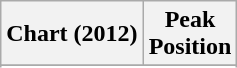<table class="wikitable sortable">
<tr>
<th>Chart (2012)</th>
<th>Peak<br>Position</th>
</tr>
<tr>
</tr>
<tr>
</tr>
<tr>
</tr>
</table>
